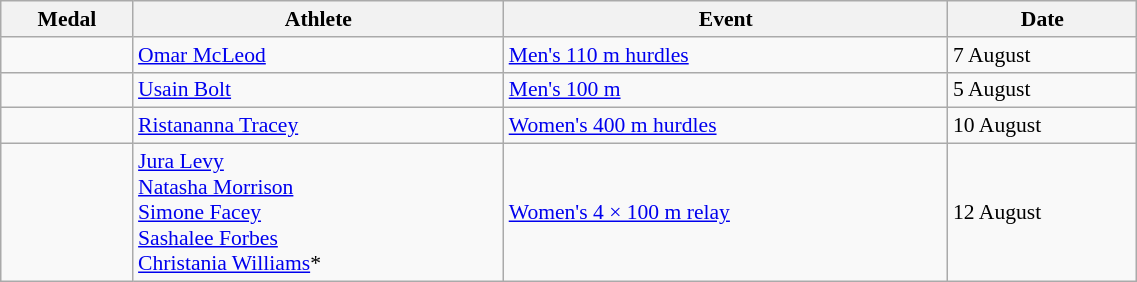<table class=wikitable style=font-size:90% width=60%>
<tr>
<th>Medal</th>
<th>Athlete</th>
<th>Event</th>
<th>Date</th>
</tr>
<tr>
<td></td>
<td><a href='#'>Omar McLeod</a></td>
<td><a href='#'>Men's 110 m hurdles</a></td>
<td>7 August</td>
</tr>
<tr>
<td></td>
<td><a href='#'>Usain Bolt</a></td>
<td><a href='#'>Men's 100 m</a></td>
<td>5 August</td>
</tr>
<tr>
<td></td>
<td><a href='#'>Ristananna Tracey</a></td>
<td><a href='#'>Women's 400 m hurdles</a></td>
<td>10 August</td>
</tr>
<tr>
<td></td>
<td><a href='#'>Jura Levy</a><br><a href='#'>Natasha Morrison</a><br><a href='#'>Simone Facey</a><br><a href='#'>Sashalee Forbes</a><br><a href='#'>Christania Williams</a>*</td>
<td><a href='#'>Women's 4 × 100 m relay</a></td>
<td>12 August</td>
</tr>
</table>
